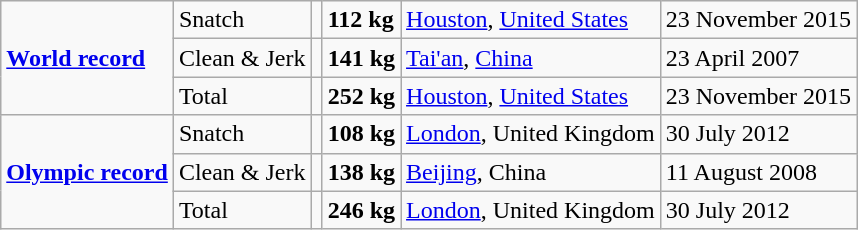<table class="wikitable">
<tr>
<td rowspan=3><strong><a href='#'>World record</a></strong></td>
<td>Snatch</td>
<td></td>
<td><strong>112 kg</strong></td>
<td><a href='#'>Houston</a>, <a href='#'>United States</a></td>
<td>23 November 2015</td>
</tr>
<tr>
<td>Clean & Jerk</td>
<td></td>
<td><strong>141 kg</strong></td>
<td><a href='#'>Tai'an</a>, <a href='#'>China</a></td>
<td>23 April 2007</td>
</tr>
<tr>
<td>Total</td>
<td></td>
<td><strong>252 kg</strong></td>
<td><a href='#'>Houston</a>, <a href='#'>United States</a></td>
<td>23 November 2015</td>
</tr>
<tr>
<td rowspan=3><strong><a href='#'>Olympic record</a></strong></td>
<td>Snatch</td>
<td></td>
<td><strong>108 kg</strong></td>
<td><a href='#'>London</a>, United Kingdom</td>
<td>30 July 2012</td>
</tr>
<tr>
<td>Clean & Jerk</td>
<td></td>
<td><strong>138 kg</strong></td>
<td><a href='#'>Beijing</a>, China</td>
<td>11 August 2008</td>
</tr>
<tr>
<td>Total</td>
<td></td>
<td><strong>246 kg</strong></td>
<td><a href='#'>London</a>, United Kingdom</td>
<td>30 July 2012</td>
</tr>
</table>
